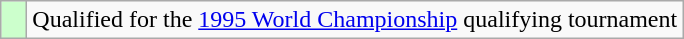<table class="wikitable">
<tr>
<td width=10px bgcolor=#ccffcc></td>
<td>Qualified for the <a href='#'>1995 World Championship</a> qualifying tournament</td>
</tr>
</table>
